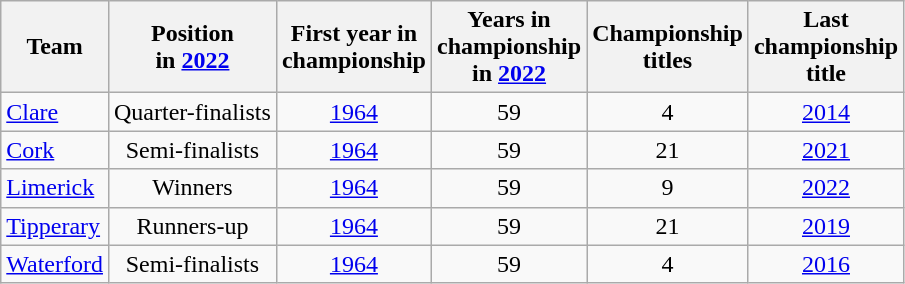<table class="wikitable sortable" style="text-align:center">
<tr>
<th>Team</th>
<th>Position<br>in <a href='#'>2022</a></th>
<th>First year in<br>championship</th>
<th>Years in<br> championship<br>in <a href='#'>2022</a></th>
<th>Championship<br>titles</th>
<th>Last<br>championship<br> title</th>
</tr>
<tr>
<td style="text-align:left"><a href='#'>Clare</a></td>
<td>Quarter-finalists</td>
<td><a href='#'>1964</a></td>
<td>59</td>
<td>4</td>
<td><a href='#'>2014</a></td>
</tr>
<tr>
<td style="text-align:left"><a href='#'>Cork</a></td>
<td>Semi-finalists</td>
<td><a href='#'>1964</a></td>
<td>59</td>
<td>21</td>
<td><a href='#'>2021</a></td>
</tr>
<tr>
<td style="text-align:left"><a href='#'>Limerick</a></td>
<td>Winners</td>
<td><a href='#'>1964</a></td>
<td>59</td>
<td>9</td>
<td><a href='#'>2022</a></td>
</tr>
<tr>
<td style="text-align:left"><a href='#'>Tipperary</a></td>
<td>Runners-up</td>
<td><a href='#'>1964</a></td>
<td>59</td>
<td>21</td>
<td><a href='#'>2019</a></td>
</tr>
<tr>
<td style="text-align:left"><a href='#'>Waterford</a></td>
<td>Semi-finalists</td>
<td><a href='#'>1964</a></td>
<td>59</td>
<td>4</td>
<td><a href='#'>2016</a></td>
</tr>
</table>
